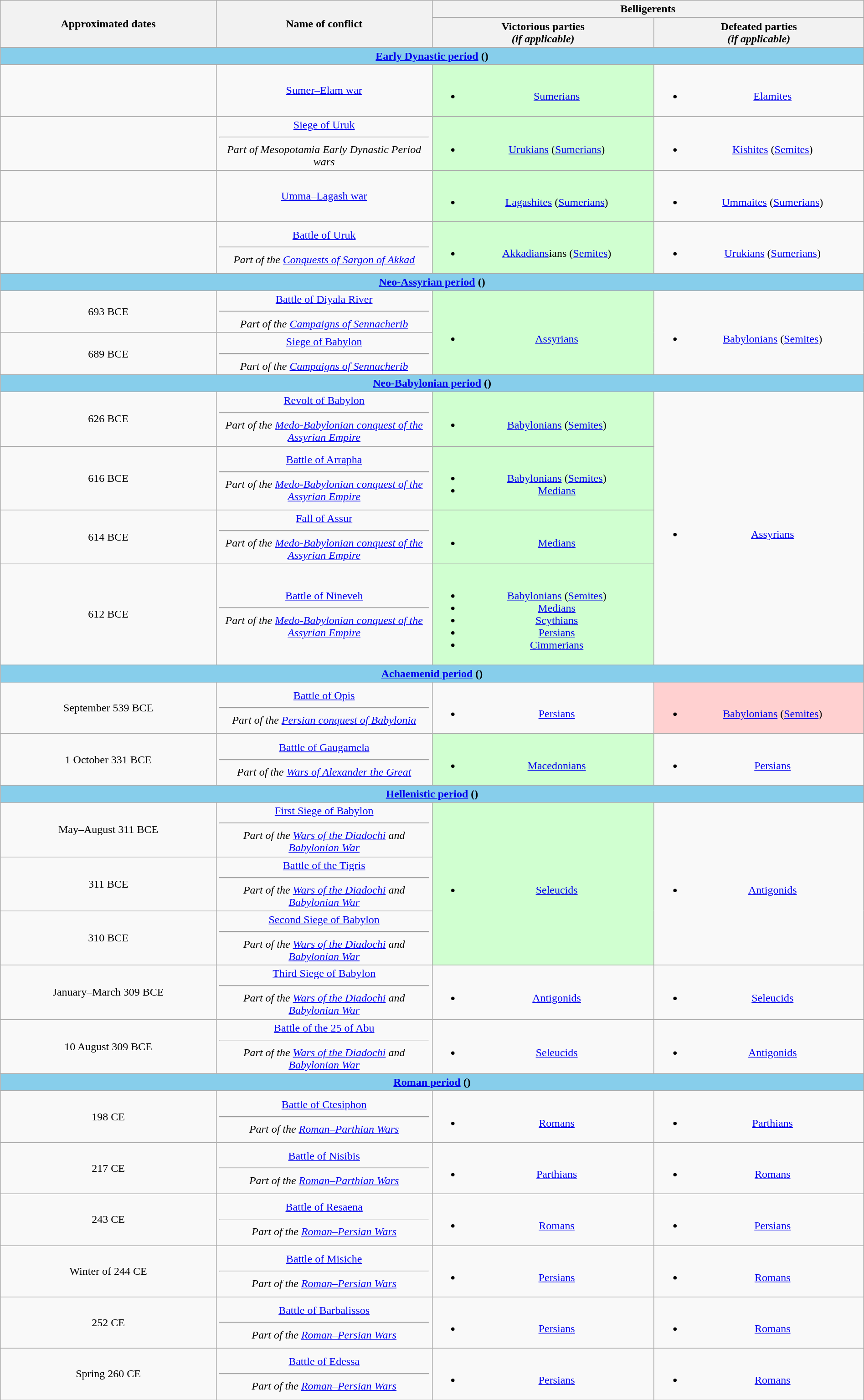<table class="wikitable"border="1"style="width:100%;text-align:center">
<tr>
<th rowspan="2"width="25%">Approximated dates</th>
<th rowspan="2"width="25%">Name of conflict</th>
<th colspan="2"width="50%">Belligerents</th>
</tr>
<tr>
<th>Victorious parties<br><em>(if applicable)</em></th>
<th>Defeated parties<br><em>(if applicable)</em></th>
</tr>
<tr>
<td colspan="4"align="center"style="background-color:#87CEEB"><span><strong><a href='#'>Early Dynastic period</a> ()</strong></span></td>
</tr>
<tr>
<td></td>
<td><a href='#'>Sumer–Elam war</a></td>
<td style="background:#D0FFD0"><br><ul><li><a href='#'>Sumerians</a></li></ul></td>
<td><br><ul><li><a href='#'>Elamites</a></li></ul></td>
</tr>
<tr>
<td></td>
<td><a href='#'>Siege of Uruk</a><hr><em>Part of Mesopotamia Early Dynastic Period wars</em></td>
<td style="background:#D0FFD0"><br><ul><li><a href='#'>Urukians</a> (<a href='#'>Sumerians</a>)</li></ul></td>
<td><br><ul><li><a href='#'>Kishites</a> (<a href='#'>Semites</a>)</li></ul></td>
</tr>
<tr>
<td></td>
<td><a href='#'>Umma–Lagash war</a></td>
<td style="background:#D0FFD0"><br><ul><li><a href='#'>Lagashites</a> (<a href='#'>Sumerians</a>)</li></ul></td>
<td><br><ul><li><a href='#'>Ummaites</a> (<a href='#'>Sumerians</a>)</li></ul></td>
</tr>
<tr>
<td></td>
<td><a href='#'>Battle of Uruk</a><hr><em>Part of the <a href='#'>Conquests of Sargon of Akkad</a></em></td>
<td style="background:#D0FFD0"><br><ul><li><a href='#'>Akkadians</a>ians (<a href='#'>Semites</a>)</li></ul></td>
<td><br><ul><li><a href='#'>Urukians</a> (<a href='#'>Sumerians</a>)</li></ul></td>
</tr>
<tr>
<td colspan="4"align="center"style="background-color:#87CEEB"><span><strong><a href='#'>Neo-Assyrian period</a> ()</strong></span></td>
</tr>
<tr>
<td>693 BCE</td>
<td><a href='#'>Battle of Diyala River</a><hr><em>Part of the <a href='#'>Campaigns of Sennacherib</a></em></td>
<td style="background:#D0FFD0"rowspan="2"><br><ul><li><a href='#'>Assyrians</a></li></ul></td>
<td rowspan="2"><br><ul><li><a href='#'>Babylonians</a> (<a href='#'>Semites</a>)</li></ul></td>
</tr>
<tr>
<td>689 BCE</td>
<td><a href='#'>Siege of Babylon</a><hr><em>Part of the <a href='#'>Campaigns of Sennacherib</a></em></td>
</tr>
<tr>
<td colspan="4"align="center"style="background-color:#87CEEB"><span><strong><a href='#'>Neo-Babylonian period</a> ()</strong></span></td>
</tr>
<tr>
<td>626 BCE</td>
<td><a href='#'>Revolt of Babylon</a><hr><em>Part of the <a href='#'>Medo-Babylonian conquest of the Assyrian Empire</a></em></td>
<td style="background:#D0FFD0"><br><ul><li><a href='#'>Babylonians</a> (<a href='#'>Semites</a>)</li></ul></td>
<td rowspan="4"><br><ul><li><a href='#'>Assyrians</a></li></ul></td>
</tr>
<tr>
<td>616 BCE</td>
<td><a href='#'>Battle of Arrapha</a><hr><em>Part of the <a href='#'>Medo-Babylonian conquest of the Assyrian Empire</a></em></td>
<td style="background:#D0FFD0"><br><ul><li><a href='#'>Babylonians</a> (<a href='#'>Semites</a>)</li><li><a href='#'>Medians</a></li></ul></td>
</tr>
<tr>
<td>614 BCE</td>
<td><a href='#'>Fall of Assur</a><hr><em>Part of the <a href='#'>Medo-Babylonian conquest of the Assyrian Empire</a></em></td>
<td style="background:#D0FFD0"><br><ul><li><a href='#'>Medians</a></li></ul></td>
</tr>
<tr>
<td>612 BCE</td>
<td><a href='#'>Battle of Nineveh</a><hr><em>Part of the <a href='#'>Medo-Babylonian conquest of the Assyrian Empire</a></em></td>
<td style="background:#D0FFD0"><br><ul><li><a href='#'>Babylonians</a> (<a href='#'>Semites</a>)</li><li><a href='#'>Medians</a></li><li><a href='#'>Scythians</a></li><li><a href='#'>Persians</a></li><li><a href='#'>Cimmerians</a></li></ul></td>
</tr>
<tr>
<td colspan="4"align="center"style="background:#87CEEB"><span><strong><a href='#'>Achaemenid period</a> ()</strong></span></td>
</tr>
<tr>
<td>September 539 BCE</td>
<td><a href='#'>Battle of Opis</a><hr><em>Part of the <a href='#'>Persian conquest of Babylonia</a></em></td>
<td><br><ul><li><a href='#'>Persians</a></li></ul></td>
<td style="background:#FFD0D0"><br><ul><li><a href='#'>Babylonians</a> (<a href='#'>Semites</a>)</li></ul></td>
</tr>
<tr>
<td>1 October 331 BCE</td>
<td><a href='#'>Battle of Gaugamela</a><hr><em>Part of the <a href='#'>Wars of Alexander the Great</a></em></td>
<td style="background:#D0FFD0"><br><ul><li><a href='#'>Macedonians</a></li></ul></td>
<td><br><ul><li><a href='#'>Persians</a></li></ul></td>
</tr>
<tr>
<td colspan="4"align="center"style="background-color:#87CEEB"><span><strong><a href='#'>Hellenistic period</a> ()</strong></span></td>
</tr>
<tr>
<td>May–August 311 BCE</td>
<td><a href='#'>First Siege of Babylon</a><hr><em>Part of the <a href='#'>Wars of the Diadochi</a> and <a href='#'>Babylonian War</a></em></td>
<td style="background:#D0FFD0"rowspan="3"><br><ul><li><a href='#'>Seleucids</a></li></ul></td>
<td rowspan="3"><br><ul><li><a href='#'>Antigonids</a></li></ul></td>
</tr>
<tr>
<td>311 BCE</td>
<td><a href='#'>Battle of the Tigris</a><hr><em>Part of the <a href='#'>Wars of the Diadochi</a> and <a href='#'>Babylonian War</a></em></td>
</tr>
<tr>
<td>310 BCE</td>
<td><a href='#'>Second Siege of Babylon</a><hr><em>Part of the <a href='#'>Wars of the Diadochi</a> and <a href='#'>Babylonian War</a></em></td>
</tr>
<tr>
<td>January–March 309 BCE</td>
<td><a href='#'>Third Siege of Babylon</a><hr><em>Part of the <a href='#'>Wars of the Diadochi</a> and <a href='#'>Babylonian War</a></em></td>
<td><br><ul><li><a href='#'>Antigonids</a></li></ul></td>
<td><br><ul><li><a href='#'>Seleucids</a></li></ul></td>
</tr>
<tr>
<td>10 August 309 BCE</td>
<td><a href='#'>Battle of the 25 of Abu</a><hr><em>Part of the <a href='#'>Wars of the Diadochi</a> and <a href='#'>Babylonian War</a></em></td>
<td><br><ul><li><a href='#'>Seleucids</a></li></ul></td>
<td><br><ul><li><a href='#'>Antigonids</a></li></ul></td>
</tr>
<tr>
<td colspan="4"align="center"style="background:#87CEEB"><span><strong><a href='#'>Roman period</a> ()</strong></span></td>
</tr>
<tr>
<td>198 CE</td>
<td><a href='#'>Battle of Ctesiphon</a><hr><em>Part of the <a href='#'>Roman–Parthian Wars</a></em></td>
<td><br><ul><li><a href='#'>Romans</a></li></ul></td>
<td><br><ul><li><a href='#'>Parthians</a></li></ul></td>
</tr>
<tr>
<td>217 CE</td>
<td><a href='#'>Battle of Nisibis</a><hr><em>Part of the <a href='#'>Roman–Parthian Wars</a></em></td>
<td><br><ul><li><a href='#'>Parthians</a></li></ul></td>
<td><br><ul><li><a href='#'>Romans</a></li></ul></td>
</tr>
<tr>
<td>243 CE</td>
<td><a href='#'>Battle of Resaena</a><hr><em>Part of the <a href='#'>Roman–Persian Wars</a></em></td>
<td><br><ul><li><a href='#'>Romans</a></li></ul></td>
<td><br><ul><li><a href='#'>Persians</a></li></ul></td>
</tr>
<tr>
<td>Winter of 244 CE</td>
<td><a href='#'>Battle of Misiche</a><hr><em>Part of the <a href='#'>Roman–Persian Wars</a></em></td>
<td><br><ul><li><a href='#'>Persians</a></li></ul></td>
<td><br><ul><li><a href='#'>Romans</a></li></ul></td>
</tr>
<tr>
<td>252 CE</td>
<td><a href='#'>Battle of Barbalissos</a><hr><em>Part of the <a href='#'>Roman–Persian Wars</a></em></td>
<td><br><ul><li><a href='#'>Persians</a></li></ul></td>
<td><br><ul><li><a href='#'>Romans</a></li></ul></td>
</tr>
<tr>
<td>Spring 260 CE</td>
<td><a href='#'>Battle of Edessa</a><hr><em>Part of the <a href='#'>Roman–Persian Wars</a></em></td>
<td><br><ul><li><a href='#'>Persians</a></li></ul></td>
<td><br><ul><li><a href='#'>Romans</a></li></ul></td>
</tr>
</table>
